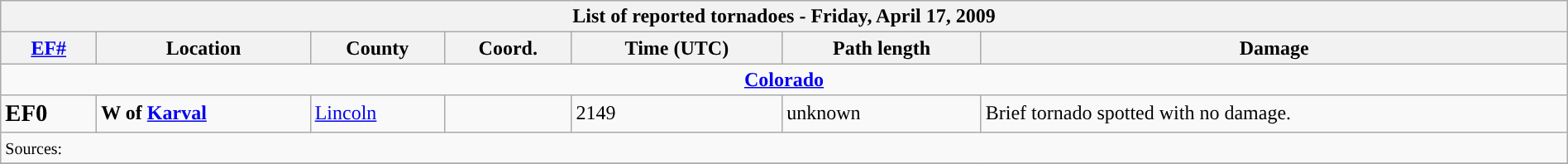<table class="wikitable collapsible" width="100%">
<tr>
<th colspan="7">List of reported tornadoes - Friday, April 17, 2009</th>
</tr>
<tr>
<th><a href='#'>EF#</a></th>
<th>Location</th>
<th>County</th>
<th>Coord.</th>
<th>Time (UTC)</th>
<th>Path length</th>
<th>Damage</th>
</tr>
<tr>
<td colspan="7" align=center><strong><a href='#'>Colorado</a></strong></td>
</tr>
<tr>
<td><big><strong>EF0</strong></big></td>
<td><strong>W of <a href='#'>Karval</a></strong></td>
<td><a href='#'>Lincoln</a></td>
<td></td>
<td>2149</td>
<td>unknown</td>
<td>Brief tornado spotted with no damage.</td>
</tr>
<tr>
<td colspan="7"><small>Sources: </small></td>
</tr>
<tr>
</tr>
</table>
